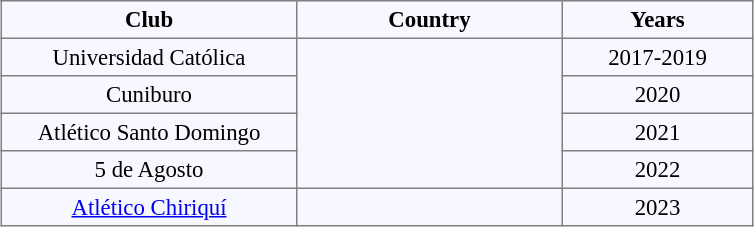<table align="center" bgcolor="#f7f8ff" border="1" cellpadding="3" cellspacing="0" style="font-size: 95%; border: gray solid 1px; border-collapse: collapse; ">
<tr>
<th width="190">Club</th>
<th width="170">Country</th>
<th width="120">Years</th>
</tr>
<tr align="center">
<td>Universidad Católica</td>
<td rowspan="4"></td>
<td>2017-2019</td>
</tr>
<tr align="center">
<td>Cuniburo</td>
<td>2020</td>
</tr>
<tr align="center">
<td>Atlético Santo Domingo</td>
<td>2021</td>
</tr>
<tr align="center">
<td>5 de Agosto</td>
<td>2022</td>
</tr>
<tr align="center">
<td><a href='#'>Atlético Chiriquí</a></td>
<td></td>
<td>2023</td>
</tr>
</table>
